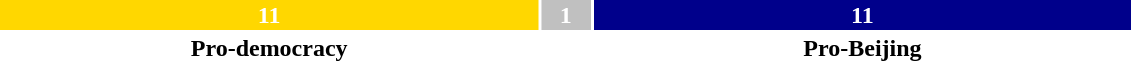<table style="width:60%; text-align:center;">
<tr style="color:white;">
<td style="background:gold; width:47.83%;"><strong>11</strong></td>
<td style="background:silver; width:4.35%;"><strong>1</strong></td>
<td style="background:darkblue; width:47.83%;"><strong>11</strong></td>
</tr>
<tr>
<td><span><strong>Pro-democracy</strong></span></td>
<td></td>
<td><span><strong>Pro-Beijing</strong></span></td>
</tr>
</table>
